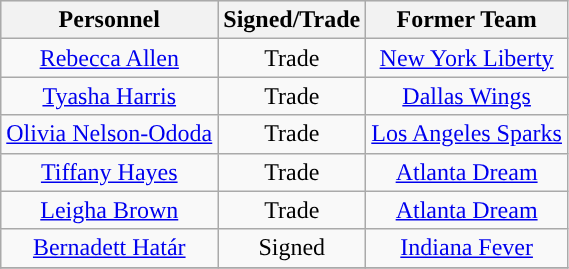<table class="wikitable" style="text-align: center">
<tr align="center" bgcolor="#dddddd">
<th><strong>Personnel</strong></th>
<th><strong>Signed/Trade</strong></th>
<th><strong>Former Team</strong></th>
</tr>
<tr>
<td><a href='#'>Rebecca Allen</a></td>
<td>Trade</td>
<td><a href='#'>New York Liberty</a></td>
</tr>
<tr>
<td><a href='#'>Tyasha Harris</a></td>
<td>Trade</td>
<td><a href='#'>Dallas Wings</a></td>
</tr>
<tr>
<td><a href='#'>Olivia Nelson-Ododa</a></td>
<td>Trade</td>
<td><a href='#'>Los Angeles Sparks</a></td>
</tr>
<tr>
<td><a href='#'>Tiffany Hayes</a></td>
<td>Trade</td>
<td><a href='#'>Atlanta Dream</a></td>
</tr>
<tr>
<td><a href='#'>Leigha Brown</a></td>
<td>Trade</td>
<td><a href='#'>Atlanta Dream</a></td>
</tr>
<tr>
<td><a href='#'>Bernadett Határ</a></td>
<td>Signed</td>
<td><a href='#'>Indiana Fever</a></td>
</tr>
<tr>
</tr>
</table>
